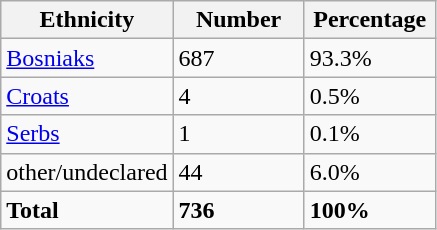<table class="wikitable">
<tr>
<th width="100px">Ethnicity</th>
<th width="80px">Number</th>
<th width="80px">Percentage</th>
</tr>
<tr>
<td><a href='#'>Bosniaks</a></td>
<td>687</td>
<td>93.3%</td>
</tr>
<tr>
<td><a href='#'>Croats</a></td>
<td>4</td>
<td>0.5%</td>
</tr>
<tr>
<td><a href='#'>Serbs</a></td>
<td>1</td>
<td>0.1%</td>
</tr>
<tr>
<td>other/undeclared</td>
<td>44</td>
<td>6.0%</td>
</tr>
<tr>
<td><strong>Total</strong></td>
<td><strong>736</strong></td>
<td><strong>100%</strong></td>
</tr>
</table>
